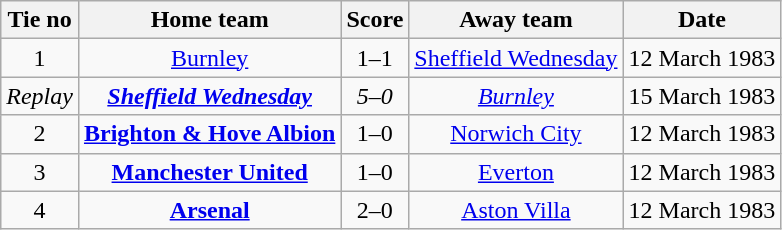<table class="wikitable" style="text-align: center">
<tr>
<th>Tie no</th>
<th>Home team</th>
<th>Score</th>
<th>Away team</th>
<th>Date</th>
</tr>
<tr>
<td>1</td>
<td><a href='#'>Burnley</a></td>
<td>1–1</td>
<td><a href='#'>Sheffield Wednesday</a></td>
<td>12 March 1983</td>
</tr>
<tr>
<td><em>Replay</em></td>
<td><strong><em><a href='#'>Sheffield Wednesday</a></em></strong></td>
<td><em>5–0</em></td>
<td><em><a href='#'>Burnley</a></em></td>
<td>15 March 1983</td>
</tr>
<tr>
<td>2</td>
<td><strong><a href='#'>Brighton & Hove Albion</a></strong></td>
<td>1–0</td>
<td><a href='#'>Norwich City</a></td>
<td>12 March 1983</td>
</tr>
<tr>
<td>3</td>
<td><strong><a href='#'>Manchester United</a></strong></td>
<td>1–0</td>
<td><a href='#'>Everton</a></td>
<td>12 March 1983</td>
</tr>
<tr>
<td>4</td>
<td><strong><a href='#'>Arsenal</a></strong></td>
<td>2–0</td>
<td><a href='#'>Aston Villa</a></td>
<td>12 March 1983</td>
</tr>
</table>
